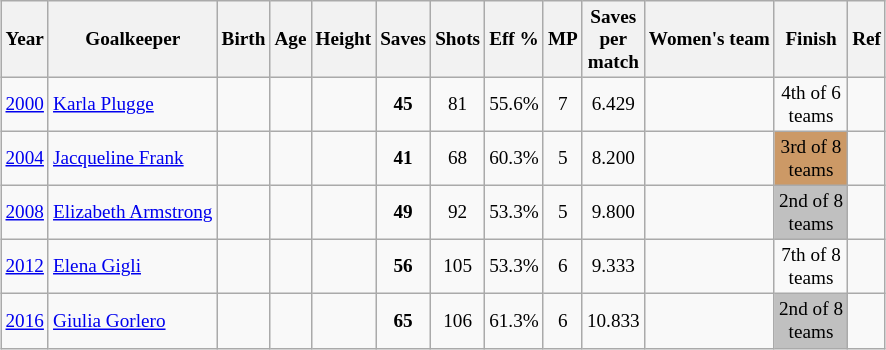<table class="wikitable sortable" style="text-align: center; font-size: 80%; margin-left: 1em;">
<tr>
<th>Year</th>
<th>Goalkeeper</th>
<th>Birth</th>
<th>Age</th>
<th>Height</th>
<th>Saves</th>
<th>Shots</th>
<th>Eff %</th>
<th>MP</th>
<th>Saves<br>per<br>match</th>
<th>Women's team</th>
<th>Finish</th>
<th class="unsortable">Ref</th>
</tr>
<tr>
<td><a href='#'>2000</a></td>
<td style="text-align: left;" data-sort-value="Plugge, Karla"><a href='#'>Karla Plugge</a></td>
<td></td>
<td></td>
<td></td>
<td><strong>45</strong></td>
<td>81</td>
<td>55.6%</td>
<td>7</td>
<td>6.429</td>
<td style="text-align: left;"></td>
<td>4th of 6<br>teams</td>
<td></td>
</tr>
<tr>
<td><a href='#'>2004</a></td>
<td style="text-align: left;" data-sort-value="Frank, Jacqueline"><a href='#'>Jacqueline Frank</a></td>
<td></td>
<td></td>
<td></td>
<td><strong>41</strong></td>
<td>68</td>
<td>60.3%</td>
<td>5</td>
<td>8.200</td>
<td style="text-align: left;"></td>
<td style="background-color: #cc9966;">3rd of 8<br>teams</td>
<td></td>
</tr>
<tr>
<td><a href='#'>2008</a></td>
<td style="text-align: left;" data-sort-value="Armstrong, Elizabeth"><a href='#'>Elizabeth Armstrong</a></td>
<td></td>
<td></td>
<td></td>
<td><strong>49</strong></td>
<td>92</td>
<td>53.3%</td>
<td>5</td>
<td>9.800</td>
<td style="text-align: left;"></td>
<td style="background-color: silver;">2nd of 8<br>teams</td>
<td></td>
</tr>
<tr>
<td><a href='#'>2012</a></td>
<td style="text-align: left;" data-sort-value="Gigli, Elena"><a href='#'>Elena Gigli</a></td>
<td></td>
<td></td>
<td></td>
<td><strong>56</strong></td>
<td>105</td>
<td>53.3%</td>
<td>6</td>
<td>9.333</td>
<td style="text-align: left;"></td>
<td>7th of 8<br>teams</td>
<td></td>
</tr>
<tr>
<td><a href='#'>2016</a></td>
<td style="text-align: left;" data-sort-value="Gorlero, Giulia"><a href='#'>Giulia Gorlero</a></td>
<td></td>
<td></td>
<td></td>
<td><strong>65</strong></td>
<td>106</td>
<td>61.3%</td>
<td>6</td>
<td>10.833</td>
<td style="text-align: left;"></td>
<td style="background-color: silver;">2nd of 8<br>teams</td>
<td></td>
</tr>
</table>
